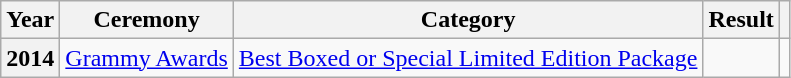<table class="wikitable plainrowheaders" style="border:none; margin:0;">
<tr>
<th scope="col">Year</th>
<th scope="col">Ceremony</th>
<th scope="col">Category</th>
<th scope="col">Result</th>
<th scope="col" class="unsortable"></th>
</tr>
<tr>
<th scope="row">2014</th>
<td><a href='#'>Grammy Awards</a></td>
<td><a href='#'>Best Boxed or Special Limited Edition Package</a></td>
<td></td>
<td></td>
</tr>
</table>
